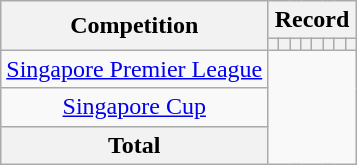<table class="wikitable" style="text-align: center">
<tr>
<th rowspan=2>Competition</th>
<th colspan=8>Record</th>
</tr>
<tr>
<th></th>
<th></th>
<th></th>
<th></th>
<th></th>
<th></th>
<th></th>
<th></th>
</tr>
<tr>
<td><a href='#'>Singapore Premier League</a><br></td>
</tr>
<tr>
<td><a href='#'>Singapore Cup</a><br></td>
</tr>
<tr>
<th>Total<br></th>
</tr>
</table>
